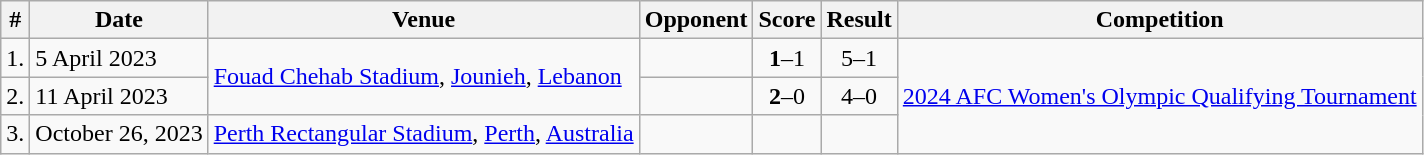<table class="wikitable">
<tr>
<th>#</th>
<th>Date</th>
<th>Venue</th>
<th>Opponent</th>
<th>Score</th>
<th>Result</th>
<th>Competition</th>
</tr>
<tr>
<td>1.</td>
<td>5 April 2023</td>
<td rowspan=2><a href='#'>Fouad Chehab Stadium</a>, <a href='#'>Jounieh</a>, <a href='#'>Lebanon</a></td>
<td></td>
<td align=center><strong>1</strong>–1</td>
<td align=center>5–1</td>
<td rowspan=3><a href='#'>2024 AFC Women's Olympic Qualifying Tournament</a></td>
</tr>
<tr>
<td>2.</td>
<td>11 April 2023</td>
<td></td>
<td align=center><strong>2</strong>–0</td>
<td align=center>4–0</td>
</tr>
<tr>
<td>3.</td>
<td>October 26, 2023</td>
<td><a href='#'>Perth Rectangular Stadium</a>, <a href='#'>Perth</a>, <a href='#'>Australia</a></td>
<td></td>
<td></td>
<td></td>
</tr>
</table>
